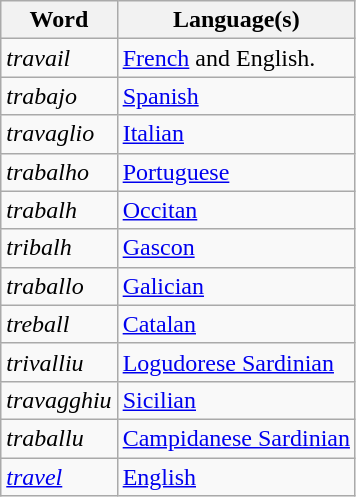<table class="wikitable">
<tr>
<th>Word</th>
<th>Language(s)</th>
</tr>
<tr>
<td><em>travail</em></td>
<td><a href='#'>French</a> and English.</td>
</tr>
<tr>
<td><em>trabajo</em></td>
<td><a href='#'>Spanish</a></td>
</tr>
<tr>
<td><em>travaglio</em></td>
<td><a href='#'>Italian</a></td>
</tr>
<tr>
<td><em>trabalho</em></td>
<td><a href='#'>Portuguese</a></td>
</tr>
<tr>
<td><em>trabalh</em></td>
<td><a href='#'>Occitan</a></td>
</tr>
<tr>
<td><em>tribalh</em></td>
<td><a href='#'>Gascon</a></td>
</tr>
<tr>
<td><em>traballo</em></td>
<td><a href='#'>Galician</a></td>
</tr>
<tr>
<td><em>treball</em></td>
<td><a href='#'>Catalan</a></td>
</tr>
<tr>
<td><em>trivalliu</em></td>
<td><a href='#'>Logudorese Sardinian</a></td>
</tr>
<tr>
<td><em>travagghiu</em></td>
<td><a href='#'>Sicilian</a></td>
</tr>
<tr>
<td><em>traballu</em></td>
<td><a href='#'>Campidanese Sardinian</a></td>
</tr>
<tr>
<td><em><a href='#'>travel</a></em></td>
<td><a href='#'>English</a></td>
</tr>
</table>
